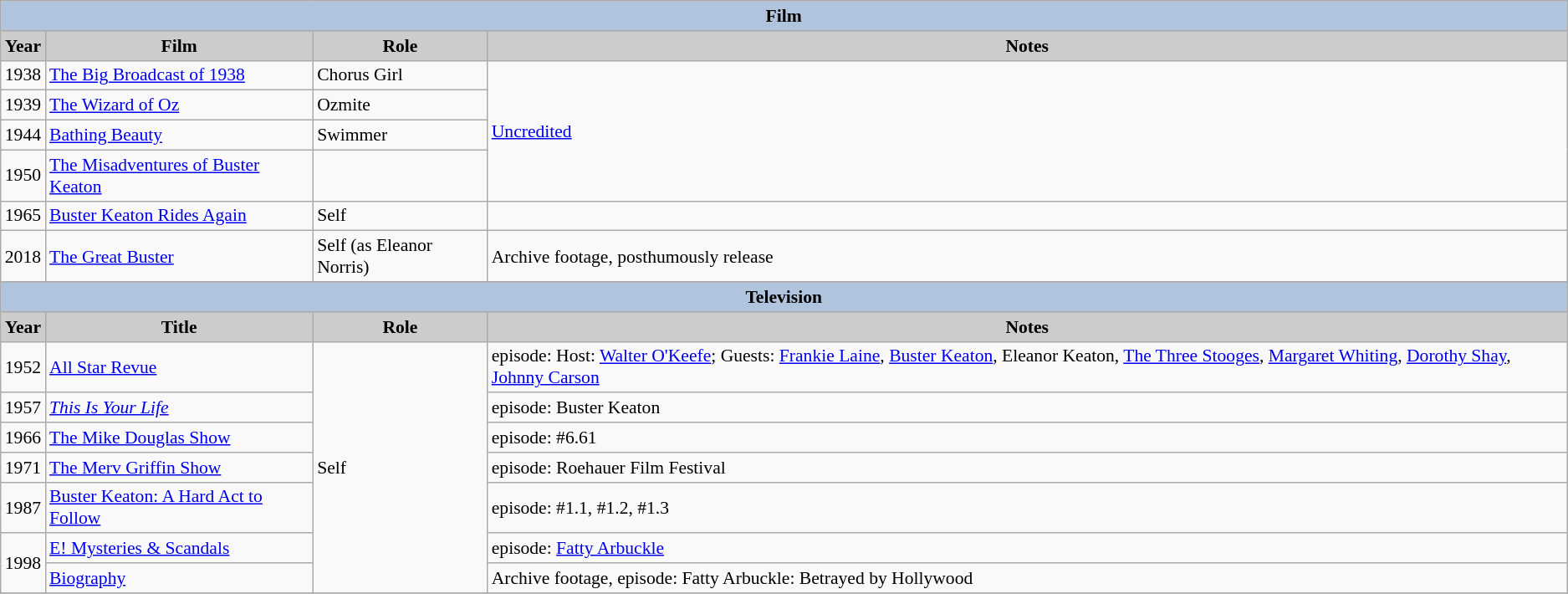<table class="wikitable" style="font-size:90%;">
<tr>
<th colspan=4 style="background:#B0C4DE;">Film</th>
</tr>
<tr align="center">
<th style="background: #CCCCCC;">Year</th>
<th style="background: #CCCCCC;">Film</th>
<th style="background: #CCCCCC;">Role</th>
<th style="background: #CCCCCC;">Notes</th>
</tr>
<tr>
<td>1938</td>
<td><a href='#'>The Big Broadcast of 1938</a></td>
<td>Chorus Girl</td>
<td rowspan="4"><a href='#'>Uncredited</a></td>
</tr>
<tr>
<td>1939</td>
<td><a href='#'>The Wizard of Oz</a></td>
<td>Ozmite</td>
</tr>
<tr>
<td>1944</td>
<td><a href='#'>Bathing Beauty</a></td>
<td>Swimmer</td>
</tr>
<tr>
<td>1950</td>
<td><a href='#'>The Misadventures of Buster Keaton</a></td>
<td></td>
</tr>
<tr>
<td>1965</td>
<td><a href='#'>Buster Keaton Rides Again</a></td>
<td>Self</td>
<td></td>
</tr>
<tr>
<td>2018</td>
<td><a href='#'>The Great Buster</a></td>
<td>Self (as Eleanor Norris)</td>
<td>Archive footage, posthumously release</td>
</tr>
<tr>
</tr>
<tr align="center">
<th colspan=4 style="background:#B0C4DE;">Television</th>
</tr>
<tr align="center">
<th style="background: #CCCCCC;">Year</th>
<th style="background: #CCCCCC;">Title</th>
<th style="background: #CCCCCC;">Role</th>
<th style="background: #CCCCCC;">Notes</th>
</tr>
<tr>
<td>1952</td>
<td><a href='#'>All Star Revue</a></td>
<td rowspan="7">Self</td>
<td>episode: Host: <a href='#'>Walter O'Keefe</a>; Guests: <a href='#'>Frankie Laine</a>, <a href='#'>Buster Keaton</a>, Eleanor Keaton, <a href='#'>The Three Stooges</a>, <a href='#'>Margaret Whiting</a>, <a href='#'>Dorothy Shay</a>, <a href='#'>Johnny Carson</a></td>
</tr>
<tr>
<td>1957</td>
<td><a href='#'><em>This Is Your Life</em></a></td>
<td>episode: Buster Keaton</td>
</tr>
<tr>
<td>1966</td>
<td><a href='#'>The Mike Douglas Show</a></td>
<td>episode: #6.61</td>
</tr>
<tr>
<td>1971</td>
<td><a href='#'>The Merv Griffin Show</a></td>
<td>episode: Roehauer Film Festival</td>
</tr>
<tr>
<td>1987</td>
<td><a href='#'>Buster Keaton: A Hard Act to Follow</a></td>
<td>episode: #1.1, #1.2, #1.3</td>
</tr>
<tr>
<td rowspan="2">1998</td>
<td><a href='#'>E! Mysteries & Scandals</a></td>
<td>episode: <a href='#'>Fatty Arbuckle</a></td>
</tr>
<tr>
<td><a href='#'>Biography</a></td>
<td>Archive footage, episode: Fatty Arbuckle: Betrayed by Hollywood</td>
</tr>
<tr>
</tr>
</table>
